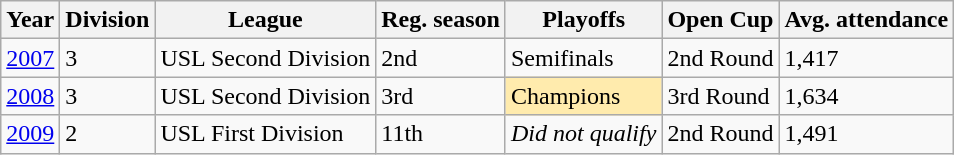<table class="wikitable">
<tr>
<th>Year</th>
<th>Division</th>
<th>League</th>
<th>Reg. season</th>
<th>Playoffs</th>
<th>Open Cup</th>
<th>Avg. attendance</th>
</tr>
<tr>
<td><a href='#'>2007</a></td>
<td>3</td>
<td>USL Second Division</td>
<td>2nd</td>
<td>Semifinals</td>
<td>2nd Round</td>
<td>1,417</td>
</tr>
<tr>
<td><a href='#'>2008</a></td>
<td>3</td>
<td>USL Second Division</td>
<td>3rd</td>
<td bgcolor="FFEBAD">Champions</td>
<td>3rd Round</td>
<td>1,634</td>
</tr>
<tr>
<td><a href='#'>2009</a></td>
<td>2</td>
<td>USL First Division</td>
<td>11th</td>
<td><em>Did not qualify</em></td>
<td>2nd Round</td>
<td>1,491</td>
</tr>
</table>
